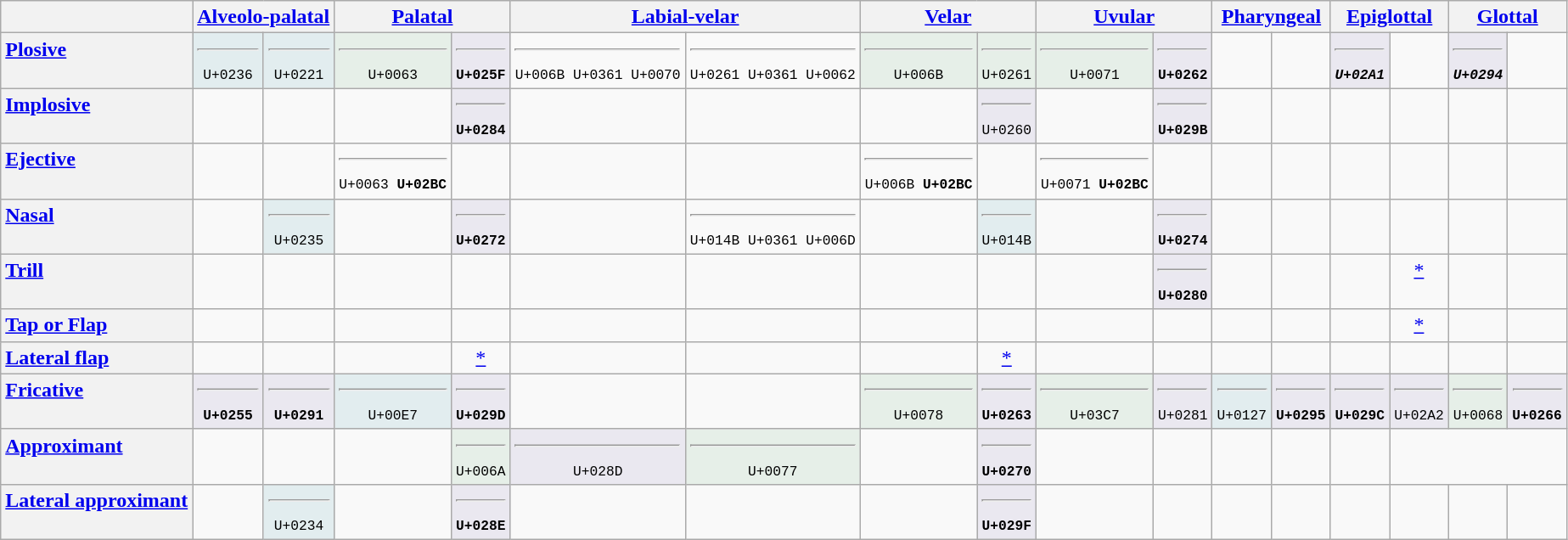<table class="wikitable" style="white-space: nowrap;">
<tr>
<th></th>
<th colspan="2"><a href='#'>Alveolo-palatal</a></th>
<th colspan="2"><a href='#'>Palatal</a></th>
<th colspan="2"><a href='#'>Labial-velar</a></th>
<th colspan="2"><a href='#'>Velar</a></th>
<th colspan="2"><a href='#'>Uvular</a></th>
<th colspan="2"><a href='#'>Pharyngeal</a></th>
<th colspan="2"><a href='#'>Epiglottal</a></th>
<th colspan="2"><a href='#'>Glottal</a></th>
</tr>
<tr style="vertical-align:top; text-align:center;">
<th style="text-align: left"><a href='#'>Plosive</a></th>
<td style="background: #e2edef"> <hr><small><code><code>U+0236</code></code></small></td>
<td style="background: #e2edef"> <hr><small><code><code>U+0221</code></code></small></td>
<td style="background: #e6efe8"> <hr><small><code><code>U+0063</code></code></small></td>
<td style="background: #eae8f0"> <hr><small><code><code><strong>U+025F</strong></code></code></small></td>
<td> <hr><small><code>U+006B U+0361 U+0070</code></small></td>
<td> <hr><small><code>U+0261 U+0361 U+0062</code></small></td>
<td style="background: #e6efe8"> <hr><small><code><code>U+006B</code></code></small></td>
<td style="background: #e6efe8"> <hr><small><code><code>U+0261</code></code></small></td>
<td style="background: #e6efe8"> <hr><small><code><code>U+0071</code></code></small></td>
<td style="background: #eae8f0"> <hr><small><code><code><strong>U+0262</strong></code></code></small></td>
<td></td>
<td></td>
<td style="background: #eae8f0"> <hr><small><code><code><strong><em>U+02A1</em></strong></code></code></small></td>
<td></td>
<td style="background: #eae8f0"> <hr><small><code><code><strong><em>U+0294</em></strong></code></code></small></td>
<td></td>
</tr>
<tr style="vertical-align:top; text-align:center;">
<th style="text-align: left"><a href='#'>Implosive</a></th>
<td></td>
<td></td>
<td></td>
<td style="background: #eae8f0"> <hr><small><code><code><strong>U+0284</strong></code></code></small></td>
<td></td>
<td></td>
<td></td>
<td style="background: #eae8f0"> <hr><small><code><code>U+0260</code></code></small></td>
<td></td>
<td style="background: #eae8f0"> <hr><small><code><code><strong>U+029B</strong></code></code></small></td>
<td></td>
<td></td>
<td></td>
<td></td>
<td></td>
<td></td>
</tr>
<tr style="vertical-align:top; text-align:center;">
<th style="text-align: left"><a href='#'>Ejective</a></th>
<td></td>
<td></td>
<td> <hr><small><code>U+0063 <strong>U+02BC</strong></code></small></td>
<td></td>
<td></td>
<td></td>
<td> <hr><small><code>U+006B <strong>U+02BC</strong></code></small></td>
<td></td>
<td> <hr><small><code>U+0071 <strong>U+02BC</strong></code></small></td>
<td></td>
<td></td>
<td></td>
<td></td>
<td></td>
<td></td>
<td></td>
</tr>
<tr style="vertical-align:top; text-align:center;">
<th style="text-align: left"><a href='#'>Nasal</a></th>
<td></td>
<td style="background: #e2edef"> <hr><small><code><code>U+0235</code></code></small></td>
<td></td>
<td style="background: #eae8f0"> <hr><small><code><code><strong>U+0272</strong></code></code></small></td>
<td></td>
<td> <hr><small><code>U+014B U+0361 U+006D</code></small></td>
<td></td>
<td style="background: #e2edef"> <hr><small><code><code>U+014B</code></code></small></td>
<td></td>
<td style="background: #eae8f0"> <hr><small><code><code><strong>U+0274</strong></code></code></small></td>
<td></td>
<td></td>
<td></td>
<td></td>
<td></td>
<td></td>
</tr>
<tr style="vertical-align:top; text-align:center;">
<th style="text-align: left"><a href='#'>Trill</a></th>
<td></td>
<td></td>
<td></td>
<td></td>
<td></td>
<td></td>
<td></td>
<td></td>
<td></td>
<td style="background: #eae8f0"> <hr><small><code><code><strong>U+0280</strong></code></code></small></td>
<td></td>
<td></td>
<td></td>
<td><a href='#'>*</a></td>
<td></td>
<td></td>
</tr>
<tr style="vertical-align:top; text-align:center;">
<th style="text-align: left"><a href='#'>Tap or Flap</a></th>
<td></td>
<td></td>
<td></td>
<td></td>
<td></td>
<td></td>
<td></td>
<td></td>
<td></td>
<td></td>
<td></td>
<td></td>
<td></td>
<td><a href='#'>*</a></td>
<td></td>
<td></td>
</tr>
<tr style="vertical-align:top; text-align:center;">
<th style="text-align: left"><a href='#'>Lateral flap</a></th>
<td></td>
<td></td>
<td></td>
<td><a href='#'>*</a></td>
<td></td>
<td></td>
<td></td>
<td><a href='#'>*</a></td>
<td></td>
<td></td>
<td></td>
<td></td>
<td></td>
<td></td>
<td></td>
<td></td>
</tr>
<tr style="vertical-align:top; text-align:center;">
<th style="text-align: left"><a href='#'>Fricative</a></th>
<td style="background: #eae8f0"> <hr><small><code><code><strong>U+0255</strong></code></code></small></td>
<td style="background: #eae8f0"> <hr><small><code><code><strong>U+0291</strong></code></code></small></td>
<td style="background: #e2edef"> <hr><small><code>U+00E7</code></small></td>
<td style="background: #eae8f0"> <hr><small><code><code><strong>U+029D</strong></code></code></small></td>
<td></td>
<td></td>
<td style="background: #e6efe8"> <hr><small><code><code>U+0078</code></code></small></td>
<td style="background: #eae8f0"> <hr><small><code><code><strong>U+0263</strong></code></code></small></td>
<td style="background: #e6efe8"> <hr><small><code><code>U+03C7</code></code></small></td>
<td style="background: #eae8f0"> <hr><small><code><code>U+0281</code></code></small></td>
<td style="background: #e2edef"> <hr><small><code><code>U+0127</code></code></small></td>
<td style="background: #eae8f0"> <hr><small><code><code><strong>U+0295</strong></code></code></small></td>
<td style="background: #eae8f0"> <hr><small><code><code><strong>U+029C</strong></code></code></small></td>
<td style="background: #eae8f0"> <hr><small><code><code>U+02A2</code></code></small></td>
<td style="background: #e6efe8"> <hr><small><code><code>U+0068</code></code></small></td>
<td style="background: #eae8f0"> <hr><small><code><code><strong>U+0266</strong></code></code></small></td>
</tr>
<tr style="vertical-align:top; text-align:center;">
<th style="text-align: left"><a href='#'>Approximant</a></th>
<td></td>
<td></td>
<td></td>
<td style="background: #e6efe8"> <hr><small><code><code>U+006A</code></code></small></td>
<td style="background: #eae8f0"> <hr><small><code><code>U+028D</code></code></small></td>
<td style="background: #e6efe8"> <hr><small><code><code>U+0077</code></code></small></td>
<td></td>
<td style="background: #eae8f0"> <hr><small><code><code><strong>U+0270</strong></code></code></small></td>
<td></td>
<td></td>
<td></td>
<td></td>
<td></td>
</tr>
<tr style="vertical-align:top; text-align:center;">
<th style="text-align: left"><a href='#'>Lateral approximant</a></th>
<td></td>
<td style="background: #e2edef"> <hr><small><code><code>U+0234</code></code></small></td>
<td></td>
<td style="background: #eae8f0"> <hr><small><code><code><strong>U+028E</strong></code></code></small></td>
<td></td>
<td></td>
<td></td>
<td style="background: #eae8f0"> <hr><small><code><code><strong>U+029F</strong></code></code></small></td>
<td></td>
<td></td>
<td></td>
<td></td>
<td></td>
<td></td>
<td></td>
<td></td>
</tr>
</table>
